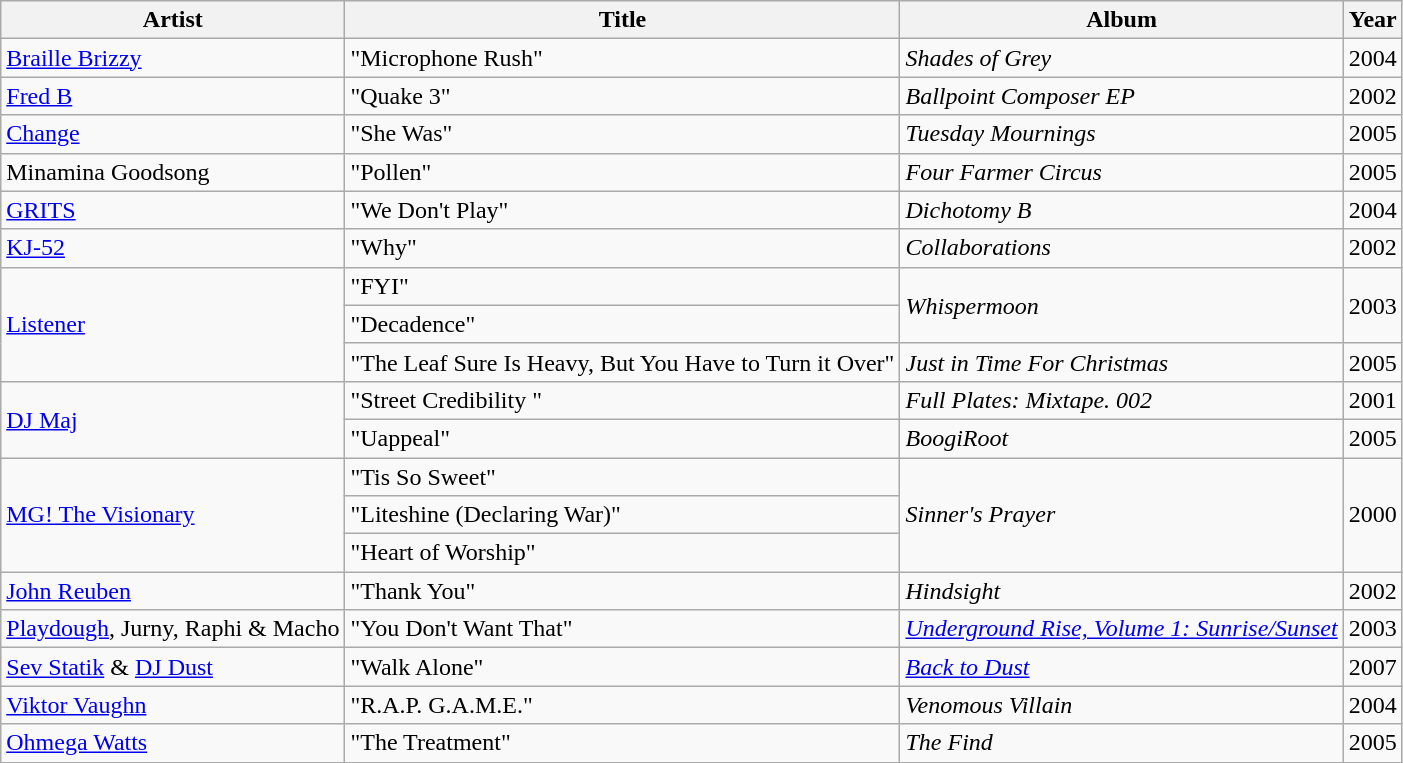<table class="wikitable">
<tr>
<th>Artist</th>
<th>Title</th>
<th>Album</th>
<th>Year</th>
</tr>
<tr>
<td><a href='#'>Braille Brizzy</a></td>
<td>"Microphone Rush"</td>
<td><em>Shades of Grey</em></td>
<td>2004</td>
</tr>
<tr>
<td><a href='#'>Fred B</a></td>
<td>"Quake 3"</td>
<td><em>Ballpoint Composer EP</em></td>
<td>2002</td>
</tr>
<tr>
<td><a href='#'>Change</a></td>
<td>"She Was"</td>
<td><em>Tuesday Mournings</em></td>
<td>2005</td>
</tr>
<tr>
<td>Minamina Goodsong</td>
<td>"Pollen"</td>
<td><em>Four Farmer Circus</em></td>
<td>2005</td>
</tr>
<tr>
<td><a href='#'>GRITS</a></td>
<td>"We Don't Play"</td>
<td><em>Dichotomy B</em></td>
<td>2004</td>
</tr>
<tr>
<td><a href='#'>KJ-52</a></td>
<td>"Why"</td>
<td><em> Collaborations </em></td>
<td>2002</td>
</tr>
<tr>
<td rowspan="3"><a href='#'>Listener</a></td>
<td>"FYI"</td>
<td rowspan="2"><em> Whispermoon </em></td>
<td rowspan="2">2003</td>
</tr>
<tr>
<td>"Decadence"</td>
</tr>
<tr>
<td>"The Leaf Sure Is Heavy, But You Have to Turn it Over"</td>
<td><em> Just in Time For Christmas </em></td>
<td>2005</td>
</tr>
<tr>
<td rowspan="2"><a href='#'>DJ Maj</a></td>
<td>"Street Credibility "</td>
<td><em>Full Plates: Mixtape. 002</em></td>
<td>2001</td>
</tr>
<tr>
<td>"Uappeal"</td>
<td><em> BoogiRoot </em></td>
<td>2005</td>
</tr>
<tr>
<td rowspan="3"><a href='#'>MG! The Visionary</a></td>
<td>"Tis So Sweet"</td>
<td rowspan="3"><em>Sinner's Prayer</em></td>
<td rowspan="3">2000</td>
</tr>
<tr>
<td>"Liteshine (Declaring War)"</td>
</tr>
<tr>
<td>"Heart of Worship"</td>
</tr>
<tr>
<td><a href='#'>John Reuben</a></td>
<td>"Thank You"</td>
<td><em> Hindsight </em></td>
<td>2002</td>
</tr>
<tr>
<td><a href='#'>Playdough</a>, Jurny, Raphi & Macho</td>
<td>"You Don't Want That"</td>
<td><em><a href='#'>Underground Rise, Volume 1: Sunrise/Sunset</a></em></td>
<td>2003</td>
</tr>
<tr>
<td><a href='#'>Sev Statik</a> & <a href='#'>DJ Dust</a></td>
<td>"Walk Alone"</td>
<td><em><a href='#'>Back to Dust</a></em></td>
<td>2007</td>
</tr>
<tr>
<td><a href='#'>Viktor Vaughn</a></td>
<td>"R.A.P. G.A.M.E."</td>
<td><em>Venomous Villain</em></td>
<td>2004</td>
</tr>
<tr>
<td><a href='#'>Ohmega Watts</a></td>
<td>"The Treatment"</td>
<td><em>The Find</em></td>
<td>2005</td>
</tr>
</table>
